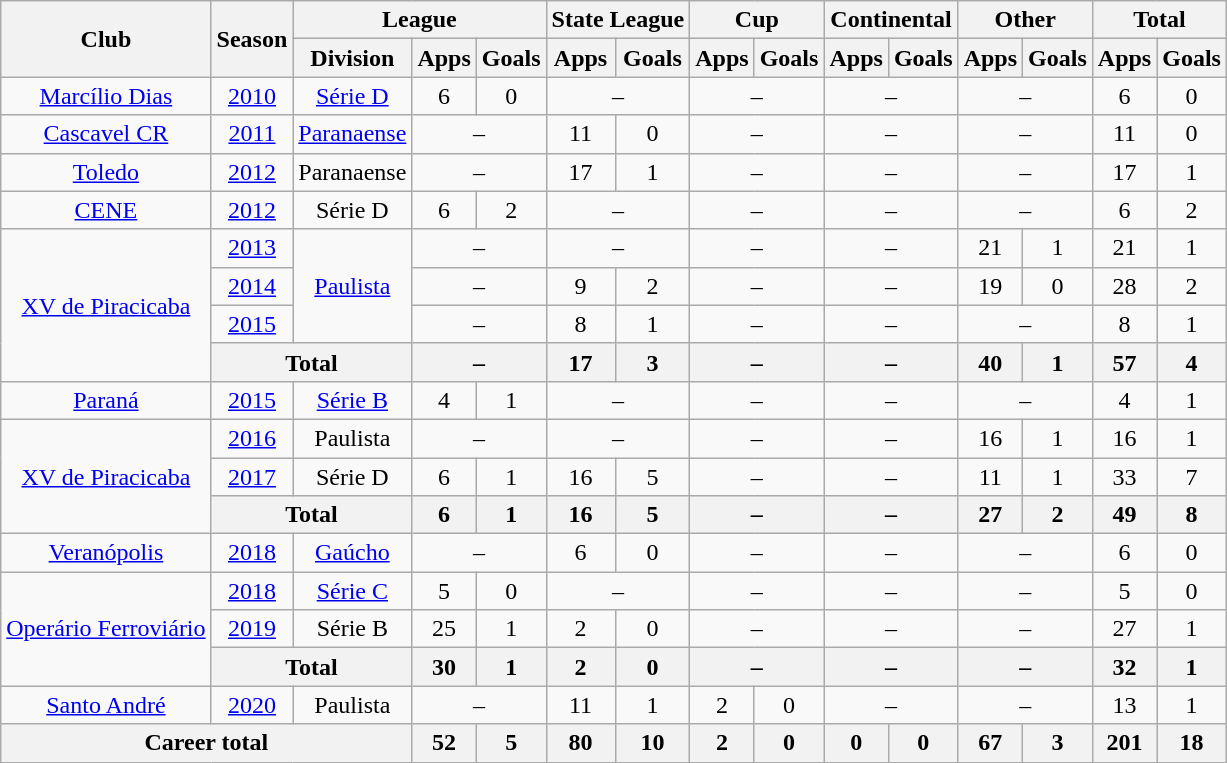<table class="wikitable" style="text-align: center">
<tr>
<th rowspan="2">Club</th>
<th rowspan="2">Season</th>
<th colspan="3">League</th>
<th colspan="2">State League</th>
<th colspan="2">Cup</th>
<th colspan="2">Continental</th>
<th colspan="2">Other</th>
<th colspan="2">Total</th>
</tr>
<tr>
<th>Division</th>
<th>Apps</th>
<th>Goals</th>
<th>Apps</th>
<th>Goals</th>
<th>Apps</th>
<th>Goals</th>
<th>Apps</th>
<th>Goals</th>
<th>Apps</th>
<th>Goals</th>
<th>Apps</th>
<th>Goals</th>
</tr>
<tr>
<td><a href='#'>Marcílio Dias</a></td>
<td><a href='#'>2010</a></td>
<td><a href='#'>Série D</a></td>
<td>6</td>
<td>0</td>
<td colspan="2">–</td>
<td colspan="2">–</td>
<td colspan="2">–</td>
<td colspan="2">–</td>
<td>6</td>
<td>0</td>
</tr>
<tr>
<td><a href='#'>Cascavel CR</a></td>
<td><a href='#'>2011</a></td>
<td><a href='#'>Paranaense</a></td>
<td colspan="2">–</td>
<td>11</td>
<td>0</td>
<td colspan="2">–</td>
<td colspan="2">–</td>
<td colspan="2">–</td>
<td>11</td>
<td>0</td>
</tr>
<tr>
<td><a href='#'>Toledo</a></td>
<td><a href='#'>2012</a></td>
<td>Paranaense</td>
<td colspan="2">–</td>
<td>17</td>
<td>1</td>
<td colspan="2">–</td>
<td colspan="2">–</td>
<td colspan="2">–</td>
<td>17</td>
<td>1</td>
</tr>
<tr>
<td><a href='#'>CENE</a></td>
<td><a href='#'>2012</a></td>
<td>Série D</td>
<td>6</td>
<td>2</td>
<td colspan="2">–</td>
<td colspan="2">–</td>
<td colspan="2">–</td>
<td colspan="2">–</td>
<td>6</td>
<td>2</td>
</tr>
<tr>
<td rowspan="4"><a href='#'>XV de Piracicaba</a></td>
<td><a href='#'>2013</a></td>
<td rowspan="3"><a href='#'>Paulista</a></td>
<td colspan="2">–</td>
<td colspan="2">–</td>
<td colspan="2">–</td>
<td colspan="2">–</td>
<td>21</td>
<td>1</td>
<td>21</td>
<td>1</td>
</tr>
<tr>
<td><a href='#'>2014</a></td>
<td colspan="2">–</td>
<td>9</td>
<td>2</td>
<td colspan="2">–</td>
<td colspan="2">–</td>
<td>19</td>
<td>0</td>
<td>28</td>
<td>2</td>
</tr>
<tr>
<td><a href='#'>2015</a></td>
<td colspan="2">–</td>
<td>8</td>
<td>1</td>
<td colspan="2">–</td>
<td colspan="2">–</td>
<td colspan="2">–</td>
<td>8</td>
<td>1</td>
</tr>
<tr>
<th colspan="2"><strong>Total</strong></th>
<th colspan="2">–</th>
<th>17</th>
<th>3</th>
<th colspan="2">–</th>
<th colspan="2">–</th>
<th>40</th>
<th>1</th>
<th>57</th>
<th>4</th>
</tr>
<tr>
<td><a href='#'>Paraná</a></td>
<td><a href='#'>2015</a></td>
<td><a href='#'>Série B</a></td>
<td>4</td>
<td>1</td>
<td colspan="2">–</td>
<td colspan="2">–</td>
<td colspan="2">–</td>
<td colspan="2">–</td>
<td>4</td>
<td>1</td>
</tr>
<tr>
<td rowspan="3"><a href='#'>XV de Piracicaba</a></td>
<td><a href='#'>2016</a></td>
<td>Paulista</td>
<td colspan="2">–</td>
<td colspan="2">–</td>
<td colspan="2">–</td>
<td colspan="2">–</td>
<td>16</td>
<td>1</td>
<td>16</td>
<td>1</td>
</tr>
<tr>
<td><a href='#'>2017</a></td>
<td>Série D</td>
<td>6</td>
<td>1</td>
<td>16</td>
<td>5</td>
<td colspan="2">–</td>
<td colspan="2">–</td>
<td>11</td>
<td>1</td>
<td>33</td>
<td>7</td>
</tr>
<tr>
<th colspan="2"><strong>Total</strong></th>
<th>6</th>
<th>1</th>
<th>16</th>
<th>5</th>
<th colspan="2">–</th>
<th colspan="2">–</th>
<th>27</th>
<th>2</th>
<th>49</th>
<th>8</th>
</tr>
<tr>
<td><a href='#'>Veranópolis</a></td>
<td><a href='#'>2018</a></td>
<td><a href='#'>Gaúcho</a></td>
<td colspan="2">–</td>
<td>6</td>
<td>0</td>
<td colspan="2">–</td>
<td colspan="2">–</td>
<td colspan="2">–</td>
<td>6</td>
<td>0</td>
</tr>
<tr>
<td rowspan="3"><a href='#'>Operário Ferroviário</a></td>
<td><a href='#'>2018</a></td>
<td><a href='#'>Série C</a></td>
<td>5</td>
<td>0</td>
<td colspan="2">–</td>
<td colspan="2">–</td>
<td colspan="2">–</td>
<td colspan="2">–</td>
<td>5</td>
<td>0</td>
</tr>
<tr>
<td><a href='#'>2019</a></td>
<td>Série B</td>
<td>25</td>
<td>1</td>
<td>2</td>
<td>0</td>
<td colspan="2">–</td>
<td colspan="2">–</td>
<td colspan="2">–</td>
<td>27</td>
<td>1</td>
</tr>
<tr>
<th colspan="2"><strong>Total</strong></th>
<th>30</th>
<th>1</th>
<th>2</th>
<th>0</th>
<th colspan="2">–</th>
<th colspan="2">–</th>
<th colspan="2">–</th>
<th>32</th>
<th>1</th>
</tr>
<tr>
<td><a href='#'>Santo André</a></td>
<td><a href='#'>2020</a></td>
<td>Paulista</td>
<td colspan="2">–</td>
<td>11</td>
<td>1</td>
<td>2</td>
<td>0</td>
<td colspan="2">–</td>
<td colspan="2">–</td>
<td>13</td>
<td>1</td>
</tr>
<tr>
<th colspan="3"><strong>Career total</strong></th>
<th>52</th>
<th>5</th>
<th>80</th>
<th>10</th>
<th>2</th>
<th>0</th>
<th>0</th>
<th>0</th>
<th>67</th>
<th>3</th>
<th>201</th>
<th>18</th>
</tr>
</table>
